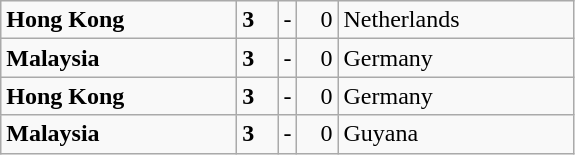<table class="wikitable">
<tr>
<td width=150> <strong>Hong Kong</strong></td>
<td width=20 align="left"><strong>3</strong></td>
<td>-</td>
<td width=20 align="right">0</td>
<td width=150> Netherlands</td>
</tr>
<tr>
<td> <strong>Malaysia</strong></td>
<td align="left"><strong>3</strong></td>
<td>-</td>
<td align="right">0</td>
<td> Germany</td>
</tr>
<tr>
<td> <strong>Hong Kong</strong></td>
<td align="left"><strong>3</strong></td>
<td>-</td>
<td align="right">0</td>
<td> Germany</td>
</tr>
<tr>
<td> <strong>Malaysia</strong></td>
<td align="left"><strong>3</strong></td>
<td>-</td>
<td align="right">0</td>
<td> Guyana</td>
</tr>
</table>
